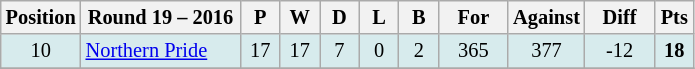<table class="wikitable" style="text-align:center; font-size:85%;">
<tr>
<th width=40 abbr="Position">Position</th>
<th width=100>Round 19 – 2016</th>
<th width=20 abbr="Played">P</th>
<th width=20 abbr="Won">W</th>
<th width=20 abbr="Drawn">D</th>
<th width=20 abbr="Lost">L</th>
<th width=20 abbr="Bye">B</th>
<th width=40 abbr="Points for">For</th>
<th width=40 abbr="Points against">Against</th>
<th width=40 abbr="Points difference">Diff</th>
<th width=20 abbr="Points">Pts</th>
</tr>
<tr style="background: #d7ebed;">
<td>10</td>
<td style="text-align:left;"> <a href='#'>Northern Pride</a></td>
<td>17</td>
<td>17</td>
<td>7</td>
<td>0</td>
<td>2</td>
<td>365</td>
<td>377</td>
<td>-12</td>
<td><strong>18</strong></td>
</tr>
<tr>
</tr>
</table>
